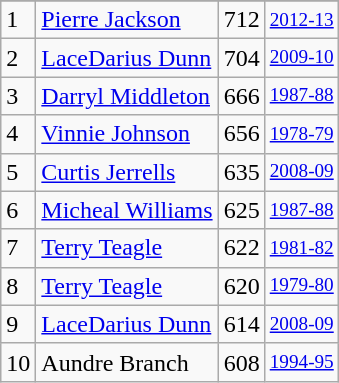<table class="wikitable">
<tr>
</tr>
<tr>
<td>1</td>
<td><a href='#'>Pierre Jackson</a></td>
<td>712</td>
<td style="font-size:80%;"><a href='#'>2012-13</a></td>
</tr>
<tr>
<td>2</td>
<td><a href='#'>LaceDarius Dunn</a></td>
<td>704</td>
<td style="font-size:80%;"><a href='#'>2009-10</a></td>
</tr>
<tr>
<td>3</td>
<td><a href='#'>Darryl Middleton</a></td>
<td>666</td>
<td style="font-size:80%;"><a href='#'>1987-88</a></td>
</tr>
<tr>
<td>4</td>
<td><a href='#'>Vinnie Johnson</a></td>
<td>656</td>
<td style="font-size:80%;"><a href='#'>1978-79</a></td>
</tr>
<tr>
<td>5</td>
<td><a href='#'>Curtis Jerrells</a></td>
<td>635</td>
<td style="font-size:80%;"><a href='#'>2008-09</a></td>
</tr>
<tr>
<td>6</td>
<td><a href='#'>Micheal Williams</a></td>
<td>625</td>
<td style="font-size:80%;"><a href='#'>1987-88</a></td>
</tr>
<tr>
<td>7</td>
<td><a href='#'>Terry Teagle</a></td>
<td>622</td>
<td style="font-size:80%;"><a href='#'>1981-82</a></td>
</tr>
<tr>
<td>8</td>
<td><a href='#'>Terry Teagle</a></td>
<td>620</td>
<td style="font-size:80%;"><a href='#'>1979-80</a></td>
</tr>
<tr>
<td>9</td>
<td><a href='#'>LaceDarius Dunn</a></td>
<td>614</td>
<td style="font-size:80%;"><a href='#'>2008-09</a></td>
</tr>
<tr>
<td>10</td>
<td>Aundre Branch</td>
<td>608</td>
<td style="font-size:80%;"><a href='#'>1994-95</a></td>
</tr>
</table>
